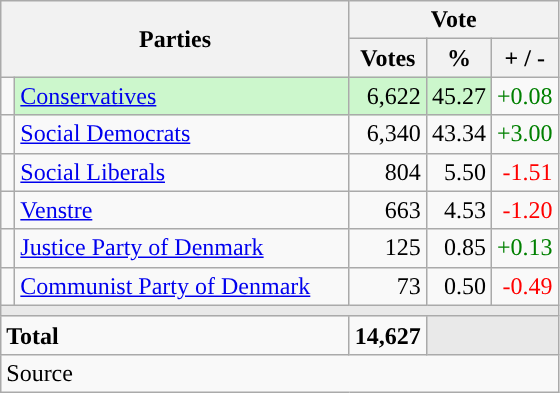<table class="wikitable" style="text-align:right;">
<tr>
<th style="text-align:centre;" rowspan="2" colspan="2" width="225">Parties</th>
<th colspan="3">Vote</th>
</tr>
<tr>
<th width="15">Votes</th>
<th width="15">%</th>
<th width="15">+ / -</th>
</tr>
<tr>
<td width="2" style="color:inherit;background:"></td>
<td bgcolor=#ccf7cc  align="left"><a href='#'>Conservatives</a></td>
<td bgcolor=#ccf7cc>6,622</td>
<td bgcolor=#ccf7cc>45.27</td>
<td style=color:green;>+0.08</td>
</tr>
<tr>
<td width="2" style="color:inherit;background:"></td>
<td align="left"><a href='#'>Social Democrats</a></td>
<td>6,340</td>
<td>43.34</td>
<td style=color:green;>+3.00</td>
</tr>
<tr>
<td width="2" style="color:inherit;background:"></td>
<td align="left"><a href='#'>Social Liberals</a></td>
<td>804</td>
<td>5.50</td>
<td style=color:red;>-1.51</td>
</tr>
<tr>
<td width="2" style="color:inherit;background:"></td>
<td align="left"><a href='#'>Venstre</a></td>
<td>663</td>
<td>4.53</td>
<td style=color:red;>-1.20</td>
</tr>
<tr>
<td width="2" style="color:inherit;background:"></td>
<td align="left"><a href='#'>Justice Party of Denmark</a></td>
<td>125</td>
<td>0.85</td>
<td style=color:green;>+0.13</td>
</tr>
<tr>
<td width="2" style="color:inherit;background:"></td>
<td align="left"><a href='#'>Communist Party of Denmark</a></td>
<td>73</td>
<td>0.50</td>
<td style=color:red;>-0.49</td>
</tr>
<tr>
<td colspan="7" bgcolor="#E9E9E9"></td>
</tr>
<tr>
<td align="left" colspan="2"><strong>Total</strong></td>
<td><strong>14,627</strong></td>
<td bgcolor="#E9E9E9" colspan="2"></td>
</tr>
<tr>
<td align="left" colspan="6">Source</td>
</tr>
</table>
